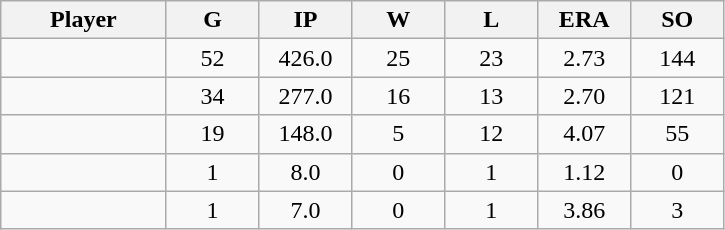<table class="wikitable sortable">
<tr>
<th bgcolor="#DDDDFF" width="16%">Player</th>
<th bgcolor="#DDDDFF" width="9%">G</th>
<th bgcolor="#DDDDFF" width="9%">IP</th>
<th bgcolor="#DDDDFF" width="9%">W</th>
<th bgcolor="#DDDDFF" width="9%">L</th>
<th bgcolor="#DDDDFF" width="9%">ERA</th>
<th bgcolor="#DDDDFF" width="9%">SO</th>
</tr>
<tr align="center">
<td></td>
<td>52</td>
<td>426.0</td>
<td>25</td>
<td>23</td>
<td>2.73</td>
<td>144</td>
</tr>
<tr align="center">
<td></td>
<td>34</td>
<td>277.0</td>
<td>16</td>
<td>13</td>
<td>2.70</td>
<td>121</td>
</tr>
<tr align="center">
<td></td>
<td>19</td>
<td>148.0</td>
<td>5</td>
<td>12</td>
<td>4.07</td>
<td>55</td>
</tr>
<tr align="center">
<td></td>
<td>1</td>
<td>8.0</td>
<td>0</td>
<td>1</td>
<td>1.12</td>
<td>0</td>
</tr>
<tr align="center">
<td></td>
<td>1</td>
<td>7.0</td>
<td>0</td>
<td>1</td>
<td>3.86</td>
<td>3</td>
</tr>
</table>
